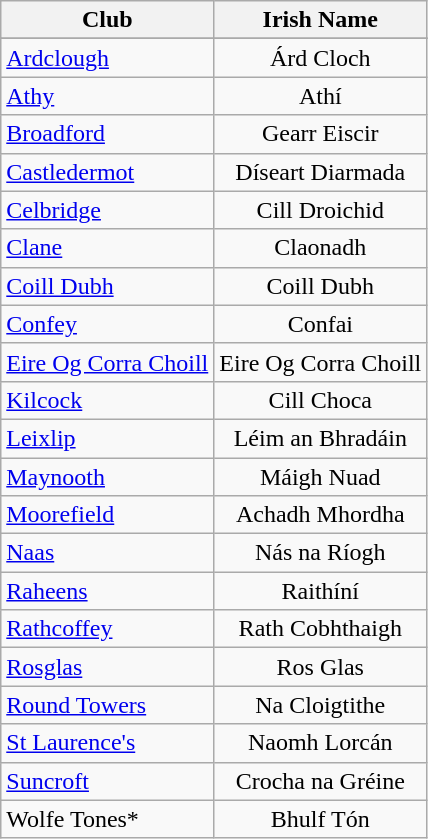<table class="wikitable sortable" style="text-align:center;">
<tr>
<th>Club<br></th>
<th>Irish Name<br></th>
</tr>
<tr>
</tr>
<tr>
<td style="text-align:left;"> <a href='#'>Ardclough</a></td>
<td>Árd Cloch</td>
</tr>
<tr>
<td style="text-align:left;"> <a href='#'>Athy</a></td>
<td>Athí</td>
</tr>
<tr>
<td style="text-align:left;"> <a href='#'>Broadford</a></td>
<td>Gearr Eiscir</td>
</tr>
<tr>
<td style="text-align:left;"> <a href='#'>Castledermot</a></td>
<td>Díseart Diarmada</td>
</tr>
<tr>
<td style="text-align:left;"> <a href='#'>Celbridge</a></td>
<td>Cill Droichid</td>
</tr>
<tr>
<td style="text-align:left;"> <a href='#'>Clane</a></td>
<td>Claonadh</td>
</tr>
<tr>
<td style="text-align:left;">  <a href='#'>Coill Dubh</a></td>
<td>Coill Dubh</td>
</tr>
<tr>
<td style="text-align:left;"> <a href='#'>Confey</a></td>
<td>Confai</td>
</tr>
<tr>
<td style="text-align:left;">  <a href='#'>Eire Og Corra Choill</a></td>
<td>Eire Og Corra Choill</td>
</tr>
<tr>
<td style="text-align:left;"> <a href='#'>Kilcock</a></td>
<td>Cill Choca</td>
</tr>
<tr>
<td style="text-align:left;">  <a href='#'>Leixlip</a></td>
<td>Léim an Bhradáin</td>
</tr>
<tr>
<td style="text-align:left;"> <a href='#'>Maynooth</a></td>
<td>Máigh Nuad</td>
</tr>
<tr>
<td style="text-align:left;"> <a href='#'>Moorefield</a></td>
<td>Achadh Mhordha</td>
</tr>
<tr>
<td style="text-align:left;"> <a href='#'>Naas</a></td>
<td>Nás na Ríogh</td>
</tr>
<tr>
<td style="text-align:left;"> <a href='#'>Raheens</a></td>
<td>Raithíní</td>
</tr>
<tr>
<td style="text-align:left;"> <a href='#'>Rathcoffey</a></td>
<td>Rath Cobhthaigh</td>
</tr>
<tr>
<td style="text-align:left;">  <a href='#'>Rosglas</a></td>
<td>Ros Glas</td>
</tr>
<tr>
<td style="text-align:left;"> <a href='#'>Round Towers</a></td>
<td>Na Cloigtithe</td>
</tr>
<tr>
<td style="text-align:left;"> <a href='#'>St Laurence's</a></td>
<td>Naomh Lorcán</td>
</tr>
<tr>
<td style="text-align:left;"> <a href='#'>Suncroft</a></td>
<td>Crocha na Gréine</td>
</tr>
<tr>
<td style="text-align:left;">Wolfe Tones*</td>
<td>Bhulf Tón</td>
</tr>
</table>
